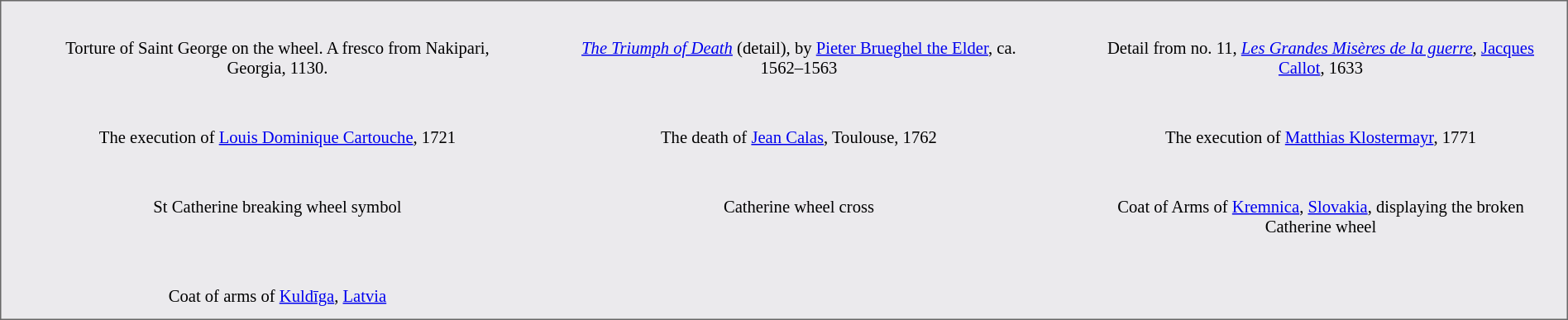<table style="background:#EBEAED; border:1px solid dimgray; font-size: 86%;color:black" border="0" height="230" align="center" vertical-align="bottom" cellpadding=10px cellspacing=0px>
<tr align="center">
<td></td>
<td></td>
<td></td>
<td></td>
<td></td>
<td></td>
</tr>
<tr style="vertical-align:top; text-align:center">
<td width="5"></td>
<td width="400">Torture of Saint George on the wheel. A fresco from Nakipari, Georgia, 1130.</td>
<td width="5"></td>
<td width="400"><em><a href='#'>The Triumph of Death</a></em> (detail), by <a href='#'>Pieter Brueghel the Elder</a>, ca. 1562–1563</td>
<td width="5"></td>
<td width="400">Detail from no. 11, <em><a href='#'>Les Grandes Misères de la guerre</a></em>, <a href='#'>Jacques Callot</a>, 1633</td>
</tr>
<tr align="center">
<td></td>
<td></td>
<td></td>
<td></td>
<td></td>
<td></td>
</tr>
<tr style="vertical-align:top; text-align:center">
<td width="5"></td>
<td width="400">The execution of <a href='#'>Louis Dominique Cartouche</a>, 1721</td>
<td width="5"></td>
<td width="400">The death of <a href='#'>Jean Calas</a>, Toulouse, 1762</td>
<td width="5"></td>
<td width="400">The execution of <a href='#'>Matthias Klostermayr</a>, 1771</td>
</tr>
<tr align="center">
<td></td>
<td></td>
<td></td>
<td></td>
<td></td>
<td></td>
</tr>
<tr style="vertical-align:top; text-align:center">
<td width="5"></td>
<td width="400">St Catherine breaking wheel symbol</td>
<td width="5"></td>
<td width="400">Catherine wheel cross</td>
<td width="5"></td>
<td width="400">Coat of Arms of <a href='#'>Kremnica</a>, <a href='#'>Slovakia</a>, displaying the broken Catherine wheel</td>
</tr>
<tr align="center">
<td></td>
<td></td>
</tr>
<tr style="vertical-align:top; text-align:center">
<td width="5"></td>
<td width="400">Coat of arms of <a href='#'>Kuldīga</a>, <a href='#'>Latvia</a></td>
<td width="5"></td>
<td width="400"></td>
<td width="5"></td>
<td width="400"></td>
</tr>
</table>
